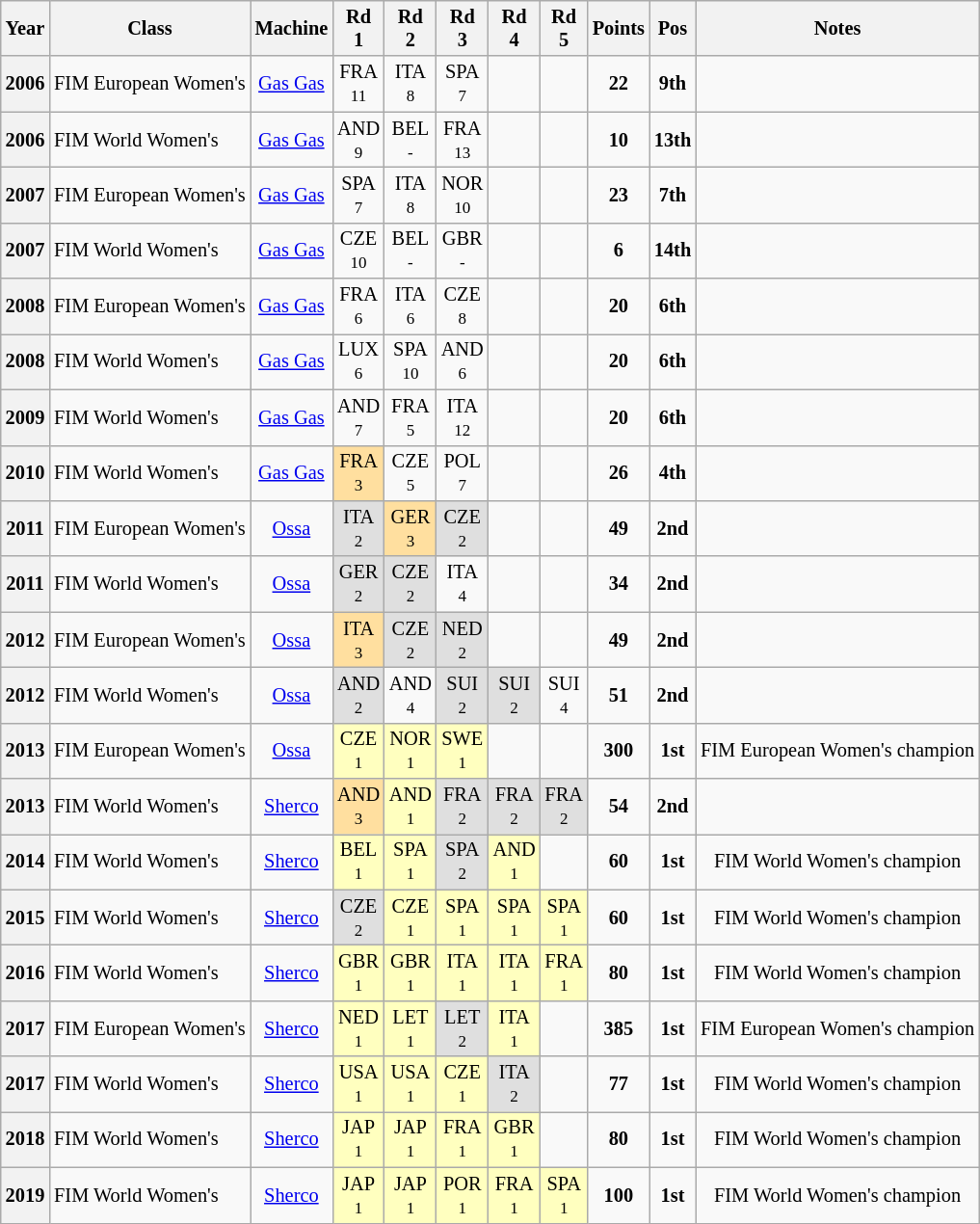<table class="wikitable" style="font-size: 85%; text-align:center">
<tr valign="top">
<th valign="middle">Year</th>
<th valign="middle">Class</th>
<th valign="middle">Machine</th>
<th>Rd<br>1</th>
<th>Rd<br>2</th>
<th>Rd<br>3</th>
<th>Rd<br>4</th>
<th>Rd<br>5</th>
<th valign="middle">Points</th>
<th valign="middle">Pos</th>
<th valign="middle">Notes</th>
</tr>
<tr>
<th>2006</th>
<td align="left">FIM European Women's</td>
<td><a href='#'>Gas Gas</a></td>
<td>FRA<br><small>11</small></td>
<td>ITA<br><small>8</small></td>
<td>SPA<br><small>7</small></td>
<td></td>
<td></td>
<td><strong>22</strong></td>
<td><strong> 9th</strong></td>
<td></td>
</tr>
<tr>
<th>2006</th>
<td align="left">FIM World Women's</td>
<td><a href='#'>Gas Gas</a></td>
<td>AND<br><small>9</small></td>
<td>BEL<br><small>-</small></td>
<td>FRA<br><small>13</small></td>
<td></td>
<td></td>
<td><strong>10</strong></td>
<td><strong>13th</strong></td>
<td></td>
</tr>
<tr>
<th>2007</th>
<td align="left">FIM European Women's</td>
<td><a href='#'>Gas Gas</a></td>
<td>SPA<br><small>7</small></td>
<td>ITA<br><small>8</small></td>
<td>NOR<br><small>10</small></td>
<td></td>
<td></td>
<td><strong>23</strong></td>
<td><strong>7th</strong></td>
<td></td>
</tr>
<tr>
<th>2007</th>
<td align="left">FIM World Women's</td>
<td><a href='#'>Gas Gas</a></td>
<td>CZE<br><small>10</small></td>
<td>BEL<br><small>-</small></td>
<td>GBR<br><small>-</small></td>
<td></td>
<td></td>
<td><strong>6</strong></td>
<td><strong>14th</strong></td>
<td></td>
</tr>
<tr>
<th>2008</th>
<td align="left">FIM European Women's</td>
<td><a href='#'>Gas Gas</a></td>
<td>FRA<br><small>6</small></td>
<td>ITA<br><small>6</small></td>
<td>CZE<br><small>8</small></td>
<td></td>
<td></td>
<td><strong>20</strong></td>
<td><strong>6th</strong></td>
<td></td>
</tr>
<tr>
<th>2008</th>
<td align="left">FIM World Women's</td>
<td><a href='#'>Gas Gas</a></td>
<td>LUX<br><small>6</small></td>
<td>SPA<br><small>10</small></td>
<td>AND<br><small>6</small></td>
<td></td>
<td></td>
<td><strong>20</strong></td>
<td><strong>6th</strong></td>
<td></td>
</tr>
<tr>
<th>2009</th>
<td align="left">FIM World Women's</td>
<td><a href='#'>Gas Gas</a></td>
<td>AND<br><small>7</small></td>
<td>FRA<br><small>5</small></td>
<td>ITA<br><small>12</small></td>
<td></td>
<td></td>
<td><strong>20</strong></td>
<td><strong>6th</strong></td>
<td></td>
</tr>
<tr>
<th>2010</th>
<td align="left">FIM World Women's</td>
<td><a href='#'>Gas Gas</a></td>
<td style="background:#FFDF9F;">FRA<br><small>3</small></td>
<td>CZE<br><small>5</small></td>
<td>POL<br><small>7</small></td>
<td></td>
<td></td>
<td><strong>26</strong></td>
<td><strong>4th</strong></td>
<td></td>
</tr>
<tr>
<th>2011</th>
<td align="left">FIM European Women's</td>
<td><a href='#'>Ossa</a></td>
<td style="background:#DFDFDF;">ITA<br><small>2</small></td>
<td style="background:#FFDF9F;">GER<br><small>3</small></td>
<td style="background:#DFDFDF;">CZE<br><small>2</small></td>
<td></td>
<td></td>
<td><strong>49</strong></td>
<td><strong>2nd</strong></td>
<td></td>
</tr>
<tr>
<th>2011</th>
<td align="left">FIM World Women's</td>
<td><a href='#'>Ossa</a></td>
<td style="background:#DFDFDF;">GER<br><small>2</small></td>
<td style="background:#DFDFDF;">CZE<br><small>2</small></td>
<td>ITA<br><small>4</small></td>
<td></td>
<td></td>
<td><strong>34</strong></td>
<td><strong>2nd</strong></td>
<td></td>
</tr>
<tr>
<th>2012</th>
<td align="left">FIM European Women's</td>
<td><a href='#'>Ossa</a></td>
<td style="background:#FFDF9F;">ITA<br><small>3</small></td>
<td style="background:#DFDFDF;">CZE<br><small>2</small></td>
<td style="background:#DFDFDF;">NED<br><small>2</small></td>
<td></td>
<td></td>
<td><strong>49</strong></td>
<td><strong>2nd</strong></td>
<td></td>
</tr>
<tr>
<th>2012</th>
<td align="left">FIM World Women's</td>
<td><a href='#'>Ossa</a></td>
<td style="background:#DFDFDF;">AND<br><small>2</small></td>
<td>AND<br><small>4</small></td>
<td style="background:#DFDFDF;">SUI<br><small>2</small></td>
<td style="background:#DFDFDF;">SUI<br><small>2</small></td>
<td>SUI<br><small>4</small></td>
<td><strong>51</strong></td>
<td><strong>2nd</strong></td>
<td></td>
</tr>
<tr>
<th>2013</th>
<td align="left">FIM European Women's</td>
<td><a href='#'>Ossa</a></td>
<td style="background:#FFFFBF;">CZE<br><small>1</small></td>
<td style="background:#FFFFBF;">NOR<br><small>1</small></td>
<td style="background:#FFFFBF;">SWE<br><small>1</small></td>
<td></td>
<td></td>
<td><strong>300</strong></td>
<td><strong>1st</strong></td>
<td>FIM European Women's champion</td>
</tr>
<tr>
<th>2013</th>
<td align="left">FIM World Women's</td>
<td><a href='#'>Sherco</a></td>
<td style="background:#FFDF9F;">AND<br><small>3</small></td>
<td style="background:#FFFFBF;">AND<br><small>1</small></td>
<td style="background:#DFDFDF;">FRA<br><small>2</small></td>
<td style="background:#DFDFDF;">FRA<br><small>2</small></td>
<td style="background:#DFDFDF;">FRA<br><small>2</small></td>
<td><strong>54</strong></td>
<td><strong>2nd</strong></td>
<td></td>
</tr>
<tr>
<th>2014</th>
<td align="left">FIM World Women's</td>
<td><a href='#'>Sherco</a></td>
<td style="background:#FFFFBF;">BEL<br><small>1</small></td>
<td style="background:#FFFFBF;">SPA<br><small>1</small></td>
<td style="background:#DFDFDF;">SPA<br><small>2</small></td>
<td style="background:#FFFFBF;">AND<br><small>1</small></td>
<td></td>
<td><strong>60</strong></td>
<td><strong>1st</strong></td>
<td>FIM World Women's champion</td>
</tr>
<tr>
<th>2015</th>
<td align="left">FIM World Women's</td>
<td><a href='#'>Sherco</a></td>
<td style="background:#DFDFDF;">CZE<br><small>2</small></td>
<td style="background:#FFFFBF;">CZE<br><small>1</small></td>
<td style="background:#FFFFBF;">SPA<br><small>1</small></td>
<td style="background:#FFFFBF;">SPA<br><small>1</small></td>
<td style="background:#FFFFBF;">SPA<br><small>1</small></td>
<td><strong>60</strong></td>
<td><strong>1st</strong></td>
<td>FIM World Women's champion</td>
</tr>
<tr>
<th>2016</th>
<td align="left">FIM World Women's</td>
<td><a href='#'>Sherco</a></td>
<td style="background:#FFFFBF;">GBR<br><small>1</small></td>
<td style="background:#FFFFBF;">GBR<br><small>1</small></td>
<td style="background:#FFFFBF;">ITA<br><small>1</small></td>
<td style="background:#FFFFBF;">ITA<br><small>1</small></td>
<td style="background:#FFFFBF;">FRA<br><small>1</small></td>
<td><strong>80</strong></td>
<td><strong>1st</strong></td>
<td>FIM World Women's champion</td>
</tr>
<tr>
<th>2017</th>
<td align="left">FIM European Women's</td>
<td><a href='#'>Sherco</a></td>
<td style="background:#FFFFBF;">NED<br><small>1</small></td>
<td style="background:#FFFFBF;">LET<br><small>1</small></td>
<td style="background:#DFDFDF;">LET<br><small>2</small></td>
<td style="background:#FFFFBF;">ITA<br><small>1</small></td>
<td></td>
<td><strong>385</strong></td>
<td><strong>1st</strong></td>
<td>FIM European Women's champion</td>
</tr>
<tr>
<th>2017</th>
<td align="left">FIM World Women's</td>
<td><a href='#'>Sherco</a></td>
<td style="background:#FFFFBF;">USA<br><small>1</small></td>
<td style="background:#FFFFBF;">USA<br><small>1</small></td>
<td style="background:#FFFFBF;">CZE<br><small>1</small></td>
<td style="background:#DFDFDF;">ITA<br><small>2</small></td>
<td></td>
<td><strong>77</strong></td>
<td><strong>1st</strong></td>
<td>FIM World Women's champion</td>
</tr>
<tr>
<th>2018</th>
<td align="left">FIM World Women's</td>
<td><a href='#'>Sherco</a></td>
<td style="background:#FFFFBF;">JAP<br><small>1</small></td>
<td style="background:#FFFFBF;">JAP<br><small>1</small></td>
<td style="background:#FFFFBF;">FRA<br><small>1</small></td>
<td style="background:#FFFFBF;">GBR<br><small>1</small></td>
<td></td>
<td><strong>80</strong></td>
<td><strong>1st</strong></td>
<td>FIM World Women's champion</td>
</tr>
<tr>
<th>2019</th>
<td align="left">FIM World Women's</td>
<td><a href='#'>Sherco</a></td>
<td style="background:#FFFFBF;">JAP<br><small>1</small></td>
<td style="background:#FFFFBF;">JAP<br><small>1</small></td>
<td style="background:#FFFFBF;">POR<br><small>1</small></td>
<td style="background:#FFFFBF;">FRA<br><small>1</small></td>
<td style="background:#FFFFBF;">SPA<br><small>1</small></td>
<td><strong>100</strong></td>
<td><strong>1st</strong></td>
<td>FIM World Women's champion</td>
</tr>
</table>
